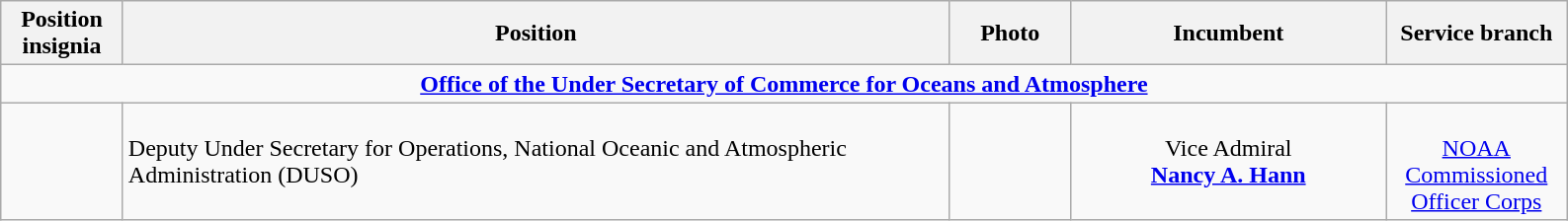<table class="wikitable">
<tr>
<th width="75" style="text-align:center">Position insignia</th>
<th width="550" style="text-align:center">Position</th>
<th width="75" style="text-align:center">Photo</th>
<th width="205" style="text-align:center">Incumbent</th>
<th width="115" style="text-align:center">Service branch</th>
</tr>
<tr>
<td colspan="5" style="text-align:center"><strong><a href='#'>Office of the Under Secretary of Commerce for Oceans and Atmosphere</a></strong></td>
</tr>
<tr>
<td></td>
<td>Deputy Under Secretary for Operations, National Oceanic and Atmospheric Administration (DUSO)</td>
<td></td>
<td style="text-align:center">Vice Admiral<br><strong><a href='#'>Nancy A. Hann</a></strong></td>
<td style="text-align:center"><br><a href='#'>NOAA Commissioned Officer Corps</a></td>
</tr>
</table>
